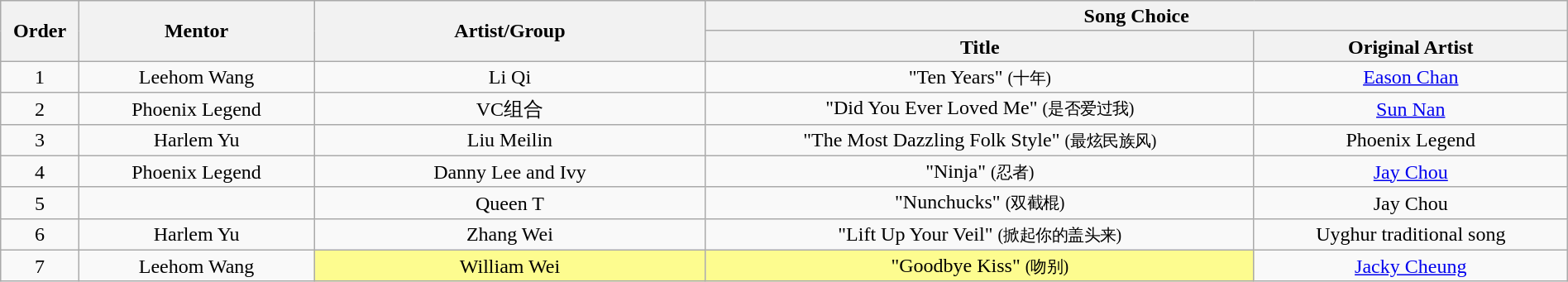<table class="wikitable" style="text-align:center; line-height:17px; font-size:100%; width:100%;">
<tr>
<th scope="col" rowspan="2" width="05%">Order</th>
<th scope="col" rowspan="2" width="15%">Mentor</th>
<th scope="col" rowspan="2" width="25%">Artist/Group</th>
<th scope="col" colspan="2">Song Choice</th>
</tr>
<tr>
<th scope="col" width="35%">Title</th>
<th scope="col" width="20%">Original Artist</th>
</tr>
<tr>
<td scope="row">1</td>
<td scope="row">Leehom Wang</td>
<td scope="row">Li Qi</td>
<td scope="row">"Ten Years" <small>(十年)</small></td>
<td scope="row"><a href='#'>Eason Chan</a></td>
</tr>
<tr>
<td scope="row">2</td>
<td scope="row">Phoenix Legend</td>
<td scope="row">VC组合</td>
<td scope="row">"Did You Ever Loved Me" <small>(是否爱过我)</small></td>
<td scope="row"><a href='#'>Sun Nan</a></td>
</tr>
<tr>
<td scope="row">3</td>
<td scope="row">Harlem Yu</td>
<td scope="row">Liu Meilin</td>
<td scope="row">"The Most Dazzling Folk Style" <small>(最炫民族风)</small></td>
<td scope="row">Phoenix Legend</td>
</tr>
<tr>
<td scope="row">4</td>
<td scope="row">Phoenix Legend</td>
<td scope="row">Danny Lee and Ivy</td>
<td scope="row">"Ninja" <small>(忍者)</small></td>
<td scope="row"><a href='#'>Jay Chou</a></td>
</tr>
<tr>
<td scope="row">5</td>
<td scope="row"></td>
<td scope="row">Queen T</td>
<td scope="row">"Nunchucks" <small>(双截棍)</small></td>
<td scope="row">Jay Chou</td>
</tr>
<tr>
<td scope="row">6</td>
<td scope="row">Harlem Yu</td>
<td scope:row">Zhang Wei</td>
<td scope:row">"Lift Up Your Veil" <small>(掀起你的盖头来)</small></td>
<td scope="row">Uyghur traditional song</td>
</tr>
<tr>
<td scope="row">7</td>
<td scope="row">Leehom Wang</td>
<td style="background:#fdfc8f; scope=row">William Wei</td>
<td style="background:#fdfc8f; scope=row">"Goodbye Kiss" <small>(吻别)</small></td>
<td scope="row"><a href='#'>Jacky Cheung</a></td>
</tr>
</table>
